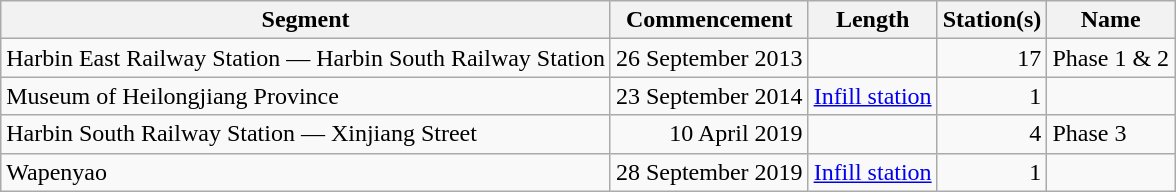<table class="wikitable" style="border-collapse: collapse; text-align: right;">
<tr>
<th>Segment</th>
<th>Commencement</th>
<th>Length</th>
<th>Station(s)</th>
<th>Name</th>
</tr>
<tr>
<td style="text-align: left;">Harbin East Railway Station — Harbin South Railway Station</td>
<td>26 September 2013</td>
<td></td>
<td>17</td>
<td style="text-align: left;">Phase 1 & 2</td>
</tr>
<tr>
<td style="text-align: left;">Museum of Heilongjiang Province</td>
<td>23 September 2014</td>
<td><a href='#'>Infill station</a></td>
<td>1</td>
<td style="text-align: left;"></td>
</tr>
<tr>
<td style="text-align: left;">Harbin South Railway Station — Xinjiang Street</td>
<td>10 April 2019</td>
<td></td>
<td>4</td>
<td style="text-align: left;">Phase 3</td>
</tr>
<tr>
<td style="text-align: left;">Wapenyao</td>
<td>28 September 2019</td>
<td><a href='#'>Infill station</a></td>
<td>1</td>
<td style="text-align: left;"></td>
</tr>
</table>
